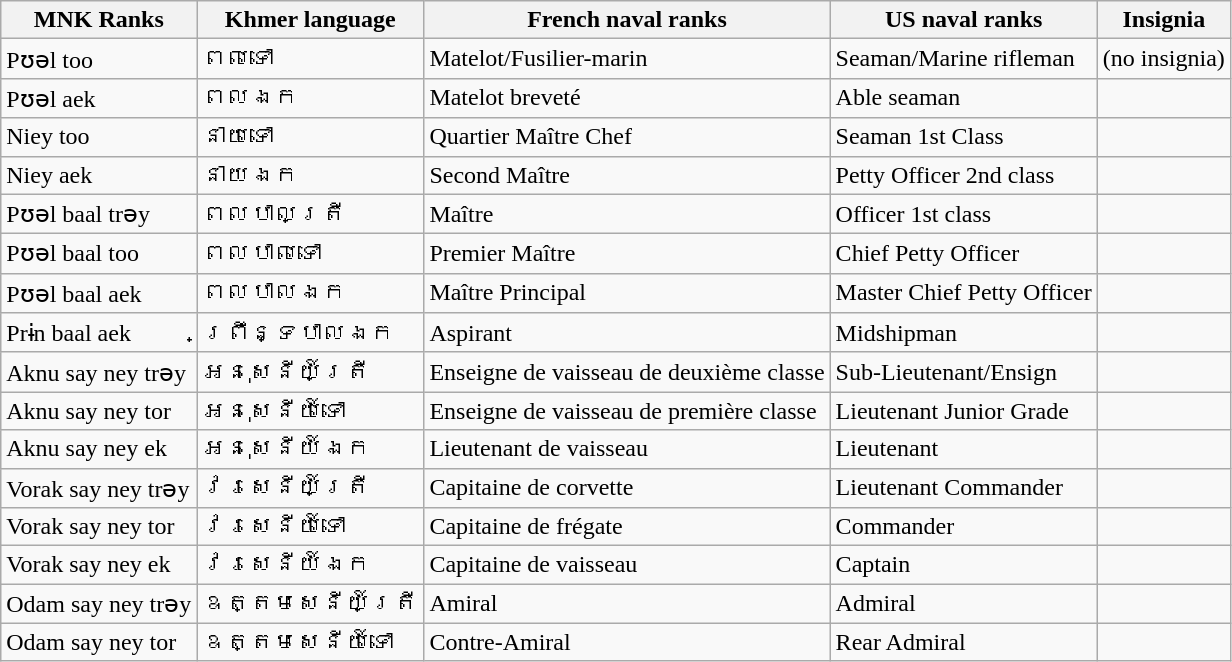<table class="wikitable">
<tr>
<th>MNK Ranks</th>
<th>Khmer language</th>
<th>French naval ranks</th>
<th>US naval ranks</th>
<th>Insignia</th>
</tr>
<tr>
<td>Pʊəl too</td>
<td>ពលទោ</td>
<td>Matelot/Fusilier-marin</td>
<td>Seaman/Marine rifleman</td>
<td style="text-align:center;">(no insignia)</td>
</tr>
<tr>
<td>Pʊəl aek</td>
<td>ពលឯក</td>
<td>Matelot breveté</td>
<td>Able seaman</td>
<td style="text-align:center;"></td>
</tr>
<tr>
<td>Niey too</td>
<td>នាយទោ</td>
<td>Quartier Maître Chef</td>
<td>Seaman 1st Class</td>
<td style="text-align:center;"></td>
</tr>
<tr>
<td>Niey aek</td>
<td>នាយឯក</td>
<td>Second Maître</td>
<td>Petty Officer 2nd class</td>
<td style="text-align:center;"></td>
</tr>
<tr>
<td>Pʊəl baal trəy</td>
<td>ពលបាលត្រី</td>
<td>Maître</td>
<td>Officer 1st class</td>
<td style="text-align:center;"></td>
</tr>
<tr>
<td>Pʊəl baal too</td>
<td>ពលបាលទោ</td>
<td>Premier Maître</td>
<td>Chief Petty Officer</td>
<td style="text-align:center;"></td>
</tr>
<tr>
<td>Pʊəl baal aek</td>
<td>ពលបាលឯក</td>
<td>Maître Principal</td>
<td>Master Chief Petty Officer</td>
<td style="text-align:center;"></td>
</tr>
<tr>
<td>Prɨn baal aek</td>
<td>ព្រឹន្ទបាលឯក</td>
<td>Aspirant</td>
<td>Midshipman</td>
<td style="text-align:center;"></td>
</tr>
<tr>
<td>Aknu say ney trəy</td>
<td>អនុសេនីយ៍ត្រី</td>
<td>Enseigne de vaisseau de deuxième classe</td>
<td>Sub-Lieutenant/Ensign</td>
<td style="text-align:center;"></td>
</tr>
<tr>
<td>Aknu say ney tor</td>
<td>អនុសេនីយ៍ទោ</td>
<td>Enseigne de vaisseau de première classe</td>
<td>Lieutenant Junior Grade</td>
<td style="text-align:center;"></td>
</tr>
<tr>
<td>Aknu say ney ek</td>
<td>អនុសេនីយ៍ឯក</td>
<td>Lieutenant de vaisseau</td>
<td>Lieutenant</td>
<td style="text-align:center;"></td>
</tr>
<tr>
<td>Vorak say ney trəy</td>
<td>វរសេនីយ៍ត្រី</td>
<td>Capitaine de corvette</td>
<td>Lieutenant Commander</td>
<td style="text-align:center;"></td>
</tr>
<tr>
<td>Vorak say ney tor</td>
<td>វរសេនីយ៍ទោ</td>
<td>Capitaine de frégate</td>
<td>Commander</td>
<td style="text-align:center;"></td>
</tr>
<tr>
<td>Vorak say ney ek</td>
<td>វរសេនីយ៍ឯក</td>
<td>Capitaine de vaisseau</td>
<td>Captain</td>
<td style="text-align:center;"></td>
</tr>
<tr>
<td>Odam say ney trəy</td>
<td>ឧត្តមសេនីយ៍ត្រី</td>
<td>Amiral</td>
<td>Admiral</td>
<td style="text-align:center;"></td>
</tr>
<tr>
<td>Odam say ney tor</td>
<td>ឧត្តមសេនីយ៍ទោ</td>
<td>Contre-Amiral</td>
<td>Rear Admiral</td>
<td style="text-align:center;"></td>
</tr>
</table>
